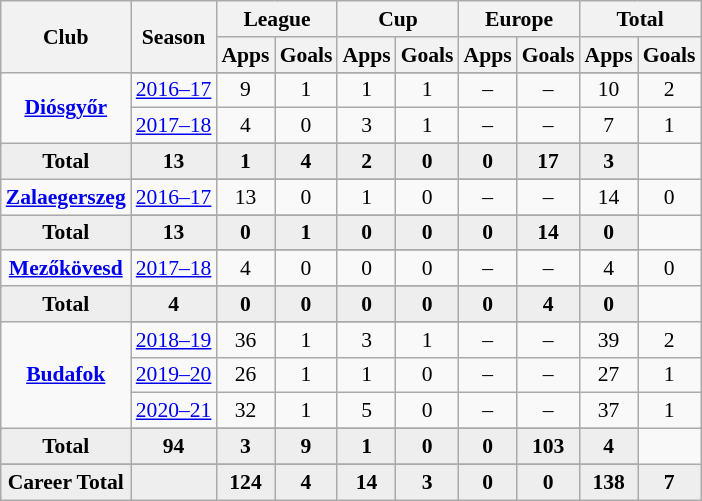<table class="wikitable" style="font-size:90%; text-align: center;">
<tr>
<th rowspan="2">Club</th>
<th rowspan="2">Season</th>
<th colspan="2">League</th>
<th colspan="2">Cup</th>
<th colspan="2">Europe</th>
<th colspan="2">Total</th>
</tr>
<tr>
<th>Apps</th>
<th>Goals</th>
<th>Apps</th>
<th>Goals</th>
<th>Apps</th>
<th>Goals</th>
<th>Apps</th>
<th>Goals</th>
</tr>
<tr ||-||-||-|->
<td rowspan="4" valign="center"><strong><a href='#'>Diósgyőr</a></strong></td>
</tr>
<tr>
<td><a href='#'>2016–17</a></td>
<td>9</td>
<td>1</td>
<td>1</td>
<td>1</td>
<td>–</td>
<td>–</td>
<td>10</td>
<td>2</td>
</tr>
<tr>
<td><a href='#'>2017–18</a></td>
<td>4</td>
<td>0</td>
<td>3</td>
<td>1</td>
<td>–</td>
<td>–</td>
<td>7</td>
<td>1</td>
</tr>
<tr>
</tr>
<tr style="font-weight:bold; background-color:#eeeeee;">
<td>Total</td>
<td>13</td>
<td>1</td>
<td>4</td>
<td>2</td>
<td>0</td>
<td>0</td>
<td>17</td>
<td>3</td>
</tr>
<tr>
<td rowspan="3" valign="center"><strong><a href='#'>Zalaegerszeg</a></strong></td>
</tr>
<tr>
<td><a href='#'>2016–17</a></td>
<td>13</td>
<td>0</td>
<td>1</td>
<td>0</td>
<td>–</td>
<td>–</td>
<td>14</td>
<td>0</td>
</tr>
<tr>
</tr>
<tr style="font-weight:bold; background-color:#eeeeee;">
<td>Total</td>
<td>13</td>
<td>0</td>
<td>1</td>
<td>0</td>
<td>0</td>
<td>0</td>
<td>14</td>
<td>0</td>
</tr>
<tr>
<td rowspan="3" valign="center"><strong><a href='#'>Mezőkövesd</a></strong></td>
</tr>
<tr>
<td><a href='#'>2017–18</a></td>
<td>4</td>
<td>0</td>
<td>0</td>
<td>0</td>
<td>–</td>
<td>–</td>
<td>4</td>
<td>0</td>
</tr>
<tr>
</tr>
<tr style="font-weight:bold; background-color:#eeeeee;">
<td>Total</td>
<td>4</td>
<td>0</td>
<td>0</td>
<td>0</td>
<td>0</td>
<td>0</td>
<td>4</td>
<td>0</td>
</tr>
<tr>
<td rowspan="5" valign="center"><strong><a href='#'>Budafok</a></strong></td>
</tr>
<tr>
<td><a href='#'>2018–19</a></td>
<td>36</td>
<td>1</td>
<td>3</td>
<td>1</td>
<td>–</td>
<td>–</td>
<td>39</td>
<td>2</td>
</tr>
<tr>
<td><a href='#'>2019–20</a></td>
<td>26</td>
<td>1</td>
<td>1</td>
<td>0</td>
<td>–</td>
<td>–</td>
<td>27</td>
<td>1</td>
</tr>
<tr>
<td><a href='#'>2020–21</a></td>
<td>32</td>
<td>1</td>
<td>5</td>
<td>0</td>
<td>–</td>
<td>–</td>
<td>37</td>
<td>1</td>
</tr>
<tr>
</tr>
<tr style="font-weight:bold; background-color:#eeeeee;">
<td>Total</td>
<td>94</td>
<td>3</td>
<td>9</td>
<td>1</td>
<td>0</td>
<td>0</td>
<td>103</td>
<td>4</td>
</tr>
<tr>
</tr>
<tr style="font-weight:bold; background-color:#eeeeee;">
<td rowspan="2" valign="top"><strong>Career Total</strong></td>
<td></td>
<td><strong>124</strong></td>
<td><strong>4</strong></td>
<td><strong>14</strong></td>
<td><strong>3</strong></td>
<td><strong>0</strong></td>
<td><strong>0</strong></td>
<td><strong>138</strong></td>
<td><strong>7</strong></td>
</tr>
</table>
